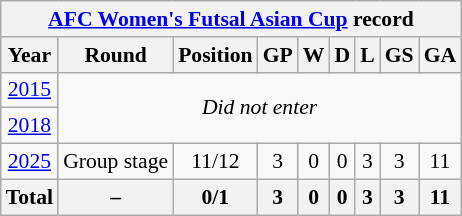<table class="wikitable" style="text-align: center;font-size:90%;">
<tr>
<th colspan=9><a href='#'>AFC Women's Futsal Asian Cup</a> record</th>
</tr>
<tr>
<th>Year</th>
<th>Round</th>
<th>Position</th>
<th>GP</th>
<th>W</th>
<th>D</th>
<th>L</th>
<th>GS</th>
<th>GA</th>
</tr>
<tr>
<td> <a href='#'>2015</a></td>
<td colspan=8 rowspan=2><em>Did not enter</em></td>
</tr>
<tr>
<td> <a href='#'>2018</a></td>
</tr>
<tr>
<td> <a href='#'>2025</a></td>
<td>Group stage</td>
<td>11/12</td>
<td>3</td>
<td>0</td>
<td>0</td>
<td>3</td>
<td>3</td>
<td>11</td>
</tr>
<tr>
<th><strong>Total</strong></th>
<th>–</th>
<th><strong>0/1</strong></th>
<th><strong>3</strong></th>
<th><strong>0</strong></th>
<th><strong>0</strong></th>
<th><strong>3</strong></th>
<th><strong>3</strong></th>
<th><strong>11</strong></th>
</tr>
</table>
